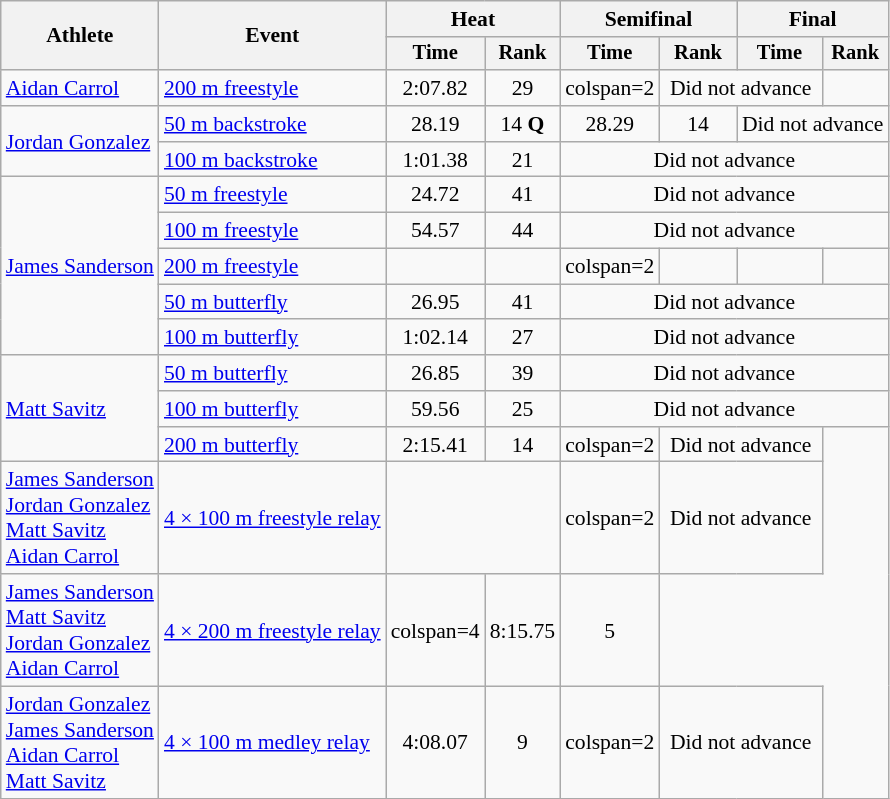<table class=wikitable style=font-size:90%>
<tr>
<th rowspan=2>Athlete</th>
<th rowspan=2>Event</th>
<th colspan=2>Heat</th>
<th colspan=2>Semifinal</th>
<th colspan=2>Final</th>
</tr>
<tr style=font-size:95%>
<th>Time</th>
<th>Rank</th>
<th>Time</th>
<th>Rank</th>
<th>Time</th>
<th>Rank</th>
</tr>
<tr align=center>
<td align=left><a href='#'>Aidan Carrol</a></td>
<td align=left><a href='#'>200 m freestyle</a></td>
<td>2:07.82</td>
<td>29</td>
<td>colspan=2 </td>
<td colspan=2>Did not advance</td>
</tr>
<tr align=center>
<td align=left rowspan=2><a href='#'>Jordan Gonzalez</a></td>
<td align=left><a href='#'>50 m backstroke</a></td>
<td>28.19</td>
<td>14 <strong>Q</strong></td>
<td>28.29</td>
<td>14</td>
<td colspan=2>Did not advance</td>
</tr>
<tr align=center>
<td align=left><a href='#'>100 m backstroke</a></td>
<td>1:01.38</td>
<td>21</td>
<td colspan=4>Did not advance</td>
</tr>
<tr align=center>
<td align=left rowspan=5><a href='#'>James Sanderson</a></td>
<td align=left><a href='#'>50 m freestyle</a></td>
<td>24.72</td>
<td>41</td>
<td colspan=4>Did not advance</td>
</tr>
<tr align=center>
<td align=left><a href='#'>100 m freestyle</a></td>
<td>54.57</td>
<td>44</td>
<td colspan=4>Did not advance</td>
</tr>
<tr align=center>
<td align=left><a href='#'>200 m freestyle</a></td>
<td></td>
<td></td>
<td>colspan=2 </td>
<td></td>
<td></td>
</tr>
<tr align=center>
<td align=left><a href='#'>50 m butterfly</a></td>
<td>26.95</td>
<td>41</td>
<td colspan=4>Did not advance</td>
</tr>
<tr align=center>
<td align=left><a href='#'>100 m butterfly</a></td>
<td>1:02.14</td>
<td>27</td>
<td colspan=4>Did not advance</td>
</tr>
<tr align=center>
<td align=left rowspan=3><a href='#'>Matt Savitz</a></td>
<td align=left><a href='#'>50 m butterfly</a></td>
<td>26.85</td>
<td>39</td>
<td colspan=4>Did not advance</td>
</tr>
<tr align=center>
<td align=left><a href='#'>100 m butterfly</a></td>
<td>59.56</td>
<td>25</td>
<td colspan=4>Did not advance</td>
</tr>
<tr align=center>
<td align=left><a href='#'>200 m butterfly</a></td>
<td>2:15.41</td>
<td>14</td>
<td>colspan=2 </td>
<td colspan=2>Did not advance</td>
</tr>
<tr align=center>
<td align=left><a href='#'>James Sanderson</a><br><a href='#'>Jordan Gonzalez</a><br><a href='#'>Matt Savitz</a><br><a href='#'>Aidan Carrol</a></td>
<td align=left><a href='#'>4 × 100 m freestyle relay</a></td>
<td colspan=2></td>
<td>colspan=2 </td>
<td colspan=2>Did not advance</td>
</tr>
<tr align=center>
<td align=left><a href='#'>James Sanderson</a><br><a href='#'>Matt Savitz</a><br><a href='#'>Jordan Gonzalez</a><br><a href='#'>Aidan Carrol</a></td>
<td align=left><a href='#'>4 × 200 m freestyle relay</a></td>
<td>colspan=4 </td>
<td>8:15.75</td>
<td>5</td>
</tr>
<tr align=center>
<td align=left><a href='#'>Jordan Gonzalez</a><br><a href='#'>James Sanderson</a><br><a href='#'>Aidan Carrol</a><br><a href='#'>Matt Savitz</a></td>
<td align=left><a href='#'>4 × 100 m medley relay</a></td>
<td>4:08.07</td>
<td>9</td>
<td>colspan=2 </td>
<td colspan=2>Did not advance</td>
</tr>
</table>
